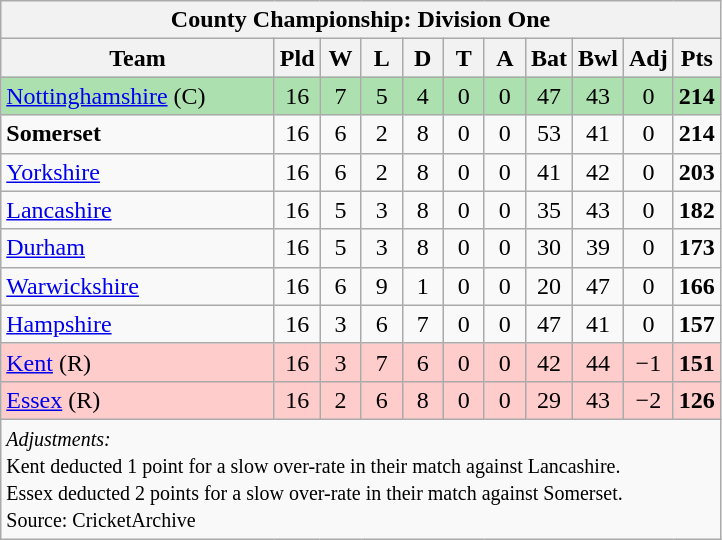<table class="wikitable" style="text-align:center;">
<tr>
<th colspan="11">County Championship: Division One</th>
</tr>
<tr>
<th width=175>Team</th>
<th width=20 abbr="Played">Pld</th>
<th width=20 abbr="Won">W</th>
<th width=20 abbr="Lost">L</th>
<th width=20 abbr="Drawn">D</th>
<th width=20 abbr="Tied">T</th>
<th width=20 abbr="Abandoned">A</th>
<th width=20 abbr="Batting Points">Bat</th>
<th width=20 abbr="Bowling Points">Bwl</th>
<th width=20 abbr="Adjustments/Penalties">Adj</th>
<th width=20 abbr="Points">Pts</th>
</tr>
<tr style="background:#ACE1AF;">
<td style="text-align:left;"><a href='#'>Nottinghamshire</a> (C)</td>
<td>16</td>
<td>7</td>
<td>5</td>
<td>4</td>
<td>0</td>
<td>0</td>
<td>47</td>
<td>43</td>
<td>0</td>
<td><strong>214</strong></td>
</tr>
<tr style="background:#f9f9f9;">
<td style="text-align:left;"><strong>Somerset</strong></td>
<td>16</td>
<td>6</td>
<td>2</td>
<td>8</td>
<td>0</td>
<td>0</td>
<td>53</td>
<td>41</td>
<td>0</td>
<td><strong>214</strong></td>
</tr>
<tr style="background:#f9f9f9;">
<td style="text-align:left;"><a href='#'>Yorkshire</a></td>
<td>16</td>
<td>6</td>
<td>2</td>
<td>8</td>
<td>0</td>
<td>0</td>
<td>41</td>
<td>42</td>
<td>0</td>
<td><strong>203</strong></td>
</tr>
<tr style="background:#f9f9f9;">
<td style="text-align:left;"><a href='#'>Lancashire</a></td>
<td>16</td>
<td>5</td>
<td>3</td>
<td>8</td>
<td>0</td>
<td>0</td>
<td>35</td>
<td>43</td>
<td>0</td>
<td><strong>182</strong></td>
</tr>
<tr style="background:#f9f9f9;">
<td style="text-align:left;"><a href='#'>Durham</a></td>
<td>16</td>
<td>5</td>
<td>3</td>
<td>8</td>
<td>0</td>
<td>0</td>
<td>30</td>
<td>39</td>
<td>0</td>
<td><strong>173</strong></td>
</tr>
<tr style="background:#f9f9f9;">
<td style="text-align:left;"><a href='#'>Warwickshire</a></td>
<td>16</td>
<td>6</td>
<td>9</td>
<td>1</td>
<td>0</td>
<td>0</td>
<td>20</td>
<td>47</td>
<td>0</td>
<td><strong>166</strong></td>
</tr>
<tr style="background:#f9f9f9;">
<td style="text-align:left;"><a href='#'>Hampshire</a></td>
<td>16</td>
<td>3</td>
<td>6</td>
<td>7</td>
<td>0</td>
<td>0</td>
<td>47</td>
<td>41</td>
<td>0</td>
<td><strong>157</strong></td>
</tr>
<tr style="background:#FFCCCC;">
<td style="text-align:left;"><a href='#'>Kent</a> (R)</td>
<td>16</td>
<td>3</td>
<td>7</td>
<td>6</td>
<td>0</td>
<td>0</td>
<td>42</td>
<td>44</td>
<td>−1</td>
<td><strong>151</strong></td>
</tr>
<tr style="background:#FFCCCC;">
<td style="text-align:left;"><a href='#'>Essex</a> (R)</td>
<td>16</td>
<td>2</td>
<td>6</td>
<td>8</td>
<td>0</td>
<td>0</td>
<td>29</td>
<td>43</td>
<td>−2</td>
<td><strong>126</strong></td>
</tr>
<tr>
<td colspan=11 align="left"><small><em>Adjustments:</em><br>Kent deducted 1 point for a slow over-rate in their match against Lancashire.<br>Essex deducted 2 points for a slow over-rate in their match against Somerset.<br>Source: CricketArchive</small></td>
</tr>
</table>
